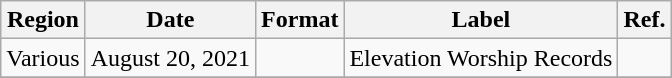<table class="wikitable plainrowheaders">
<tr>
<th scope="col">Region</th>
<th scope="col">Date</th>
<th scope="col">Format</th>
<th scope="col">Label</th>
<th scope="col">Ref.</th>
</tr>
<tr>
<td>Various</td>
<td>August 20, 2021</td>
<td></td>
<td>Elevation Worship Records</td>
<td></td>
</tr>
<tr>
</tr>
</table>
